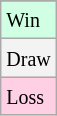<table class="wikitable">
<tr>
</tr>
<tr bgcolor = "#d0ffe3">
<td><small>Win</small></td>
</tr>
<tr bgcolor = "#f3f3f3">
<td><small>Draw</small></td>
</tr>
<tr bgcolor = "#ffd0e3">
<td><small>Loss</small></td>
</tr>
</table>
